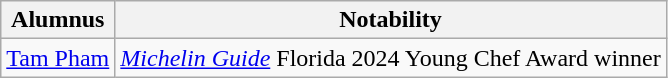<table class="wikitable">
<tr>
<th>Alumnus</th>
<th>Notability</th>
</tr>
<tr>
<td><a href='#'>Tam Pham</a></td>
<td><em><a href='#'>Michelin Guide</a></em> Florida 2024 Young Chef Award winner</td>
</tr>
</table>
